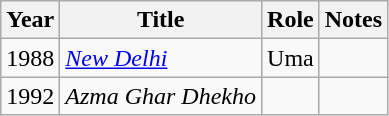<table class="wikitable sortable">
<tr>
<th scope="col">Year</th>
<th scope="col">Title</th>
<th scope="col">Role</th>
<th scope="col" class="unsortable">Notes</th>
</tr>
<tr>
<td>1988</td>
<td><em><a href='#'>New Delhi</a></em></td>
<td>Uma</td>
<td></td>
</tr>
<tr>
<td>1992</td>
<td><em>Azma Ghar Dhekho</em></td>
<td></td>
<td></td>
</tr>
</table>
